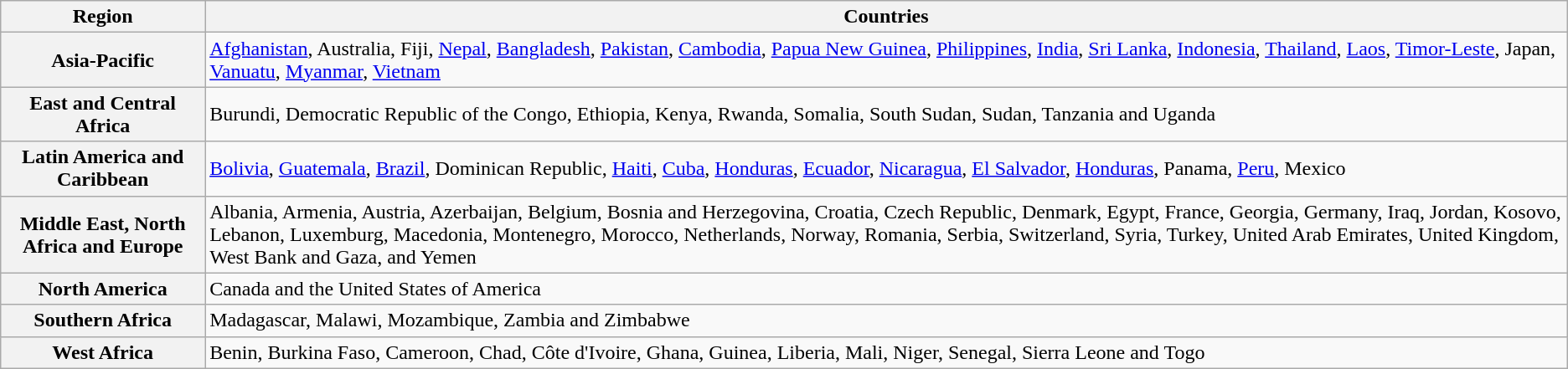<table class=wikitable>
<tr>
<th scope="col">Region</th>
<th scope="col">Countries</th>
</tr>
<tr>
<th scope="row">Asia-Pacific</th>
<td><a href='#'>Afghanistan</a>, Australia, Fiji, <a href='#'>Nepal</a>, <a href='#'>Bangladesh</a>, <a href='#'>Pakistan</a>, <a href='#'>Cambodia</a>, <a href='#'>Papua New Guinea</a>, <a href='#'>Philippines</a>, <a href='#'>India</a>, <a href='#'>Sri Lanka</a>, <a href='#'>Indonesia</a>, <a href='#'>Thailand</a>, <a href='#'>Laos</a>, <a href='#'>Timor-Leste</a>, Japan, <a href='#'>Vanuatu</a>, <a href='#'>Myanmar</a>, <a href='#'>Vietnam</a></td>
</tr>
<tr>
<th scope="row">East and Central Africa</th>
<td>Burundi, Democratic Republic of the Congo, Ethiopia, Kenya, Rwanda, Somalia, South Sudan, Sudan, Tanzania and Uganda</td>
</tr>
<tr>
<th scope="row">Latin America and Caribbean</th>
<td><a href='#'>Bolivia</a>, <a href='#'>Guatemala</a>, <a href='#'>Brazil</a>, Dominican Republic, <a href='#'>Haiti</a>, <a href='#'>Cuba</a>, <a href='#'>Honduras</a>, <a href='#'>Ecuador</a>, <a href='#'>Nicaragua</a>, <a href='#'>El Salvador</a>, <a href='#'>Honduras</a>, Panama, <a href='#'>Peru</a>, Mexico</td>
</tr>
<tr>
<th scope="row">Middle East, North Africa and Europe</th>
<td>Albania, Armenia, Austria, Azerbaijan, Belgium, Bosnia and Herzegovina, Croatia, Czech Republic, Denmark, Egypt, France, Georgia, Germany, Iraq, Jordan, Kosovo, Lebanon, Luxemburg, Macedonia, Montenegro, Morocco, Netherlands, Norway, Romania, Serbia, Switzerland, Syria, Turkey, United Arab Emirates, United Kingdom, West Bank and Gaza, and Yemen</td>
</tr>
<tr>
<th scope="row">North America</th>
<td>Canada and the United States of America</td>
</tr>
<tr>
<th scope="row">Southern Africa</th>
<td>Madagascar, Malawi, Mozambique, Zambia and Zimbabwe</td>
</tr>
<tr>
<th scope="row">West Africa</th>
<td>Benin, Burkina Faso, Cameroon, Chad, Côte d'Ivoire, Ghana, Guinea, Liberia, Mali, Niger, Senegal, Sierra Leone and Togo</td>
</tr>
</table>
